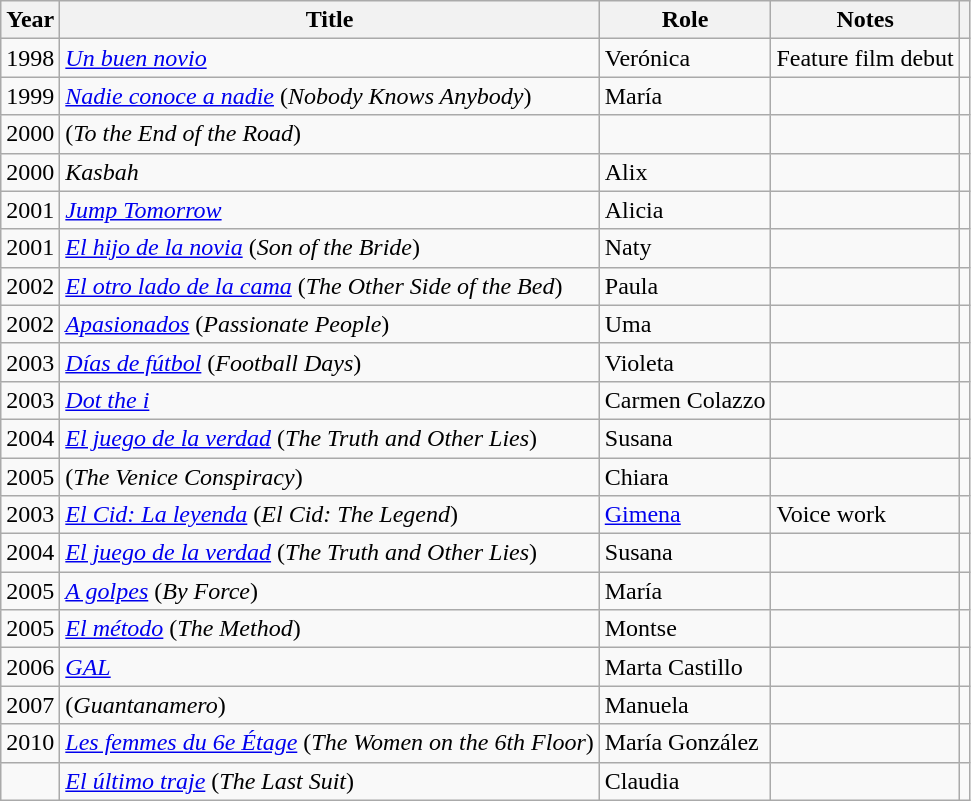<table class="wikitable sortable">
<tr>
<th>Year</th>
<th>Title</th>
<th>Role</th>
<th>Notes</th>
<th></th>
</tr>
<tr>
<td align = "center">1998</td>
<td><em><a href='#'>Un buen novio</a></em></td>
<td>Verónica</td>
<td>Feature film debut</td>
<td align = "center"></td>
</tr>
<tr>
<td align = "center">1999</td>
<td><em><a href='#'>Nadie conoce a nadie</a></em> (<em>Nobody Knows Anybody</em>)</td>
<td>María</td>
<td></td>
<td align = "center"></td>
</tr>
<tr>
<td align = "center">2000</td>
<td><em></em> (<em>To the End of the Road</em>)</td>
<td></td>
<td></td>
<td align = "center"></td>
</tr>
<tr>
<td align = "center">2000</td>
<td><em>Kasbah</em></td>
<td>Alix</td>
<td></td>
<td align = "center"></td>
</tr>
<tr>
<td align = "center">2001</td>
<td><em><a href='#'>Jump Tomorrow</a></em></td>
<td>Alicia</td>
<td></td>
<td align = "center"></td>
</tr>
<tr>
<td align = "center">2001</td>
<td><em><a href='#'>El hijo de la novia</a></em> (<em>Son of the Bride</em>)</td>
<td>Naty</td>
<td></td>
<td align = "center"></td>
</tr>
<tr>
<td align = "center">2002</td>
<td><em><a href='#'>El otro lado de la cama</a></em> (<em>The Other Side of the Bed</em>)</td>
<td>Paula</td>
<td></td>
<td align = "center"></td>
</tr>
<tr>
<td align = "center">2002</td>
<td><em><a href='#'>Apasionados</a></em> (<em>Passionate People</em>)</td>
<td>Uma</td>
<td></td>
<td align = "center"></td>
</tr>
<tr>
<td align = "center">2003</td>
<td><em><a href='#'>Días de fútbol</a></em> (<em>Football Days</em>)</td>
<td>Violeta</td>
<td></td>
<td align = "center"></td>
</tr>
<tr>
<td align = "center">2003</td>
<td><em><a href='#'>Dot the i</a></em></td>
<td>Carmen Colazzo</td>
<td></td>
<td align = "center"></td>
</tr>
<tr>
<td align = "center">2004</td>
<td><em><a href='#'>El juego de la verdad</a></em> (<em>The Truth and Other Lies</em>)</td>
<td>Susana</td>
<td></td>
<td align = "center"></td>
</tr>
<tr>
<td align = "center">2005</td>
<td><em></em> (<em>The Venice Conspiracy</em>)</td>
<td>Chiara</td>
<td></td>
<td align = "center"></td>
</tr>
<tr>
<td align = "center">2003</td>
<td><em><a href='#'>El Cid: La leyenda</a></em> (<em>El Cid: The Legend</em>)</td>
<td><a href='#'>Gimena</a></td>
<td>Voice work</td>
<td align = "center"></td>
</tr>
<tr>
<td align = "center">2004</td>
<td><em><a href='#'>El juego de la verdad</a></em> (<em>The Truth and Other Lies</em>)</td>
<td>Susana</td>
<td></td>
<td align = "center"></td>
</tr>
<tr>
<td align = "center">2005</td>
<td><em><a href='#'>A golpes</a></em> (<em>By Force</em>)</td>
<td>María</td>
<td></td>
<td align = "center"></td>
</tr>
<tr>
<td align = "center">2005</td>
<td><em><a href='#'>El método</a></em> (<em>The Method</em>)</td>
<td>Montse</td>
<td></td>
<td align = "center"></td>
</tr>
<tr>
<td align = "center">2006</td>
<td><em><a href='#'>GAL</a></em></td>
<td>Marta Castillo</td>
<td></td>
<td align = "center"></td>
</tr>
<tr>
<td align = "center">2007</td>
<td><em></em> (<em>Guantanamero</em>)</td>
<td>Manuela</td>
<td></td>
<td align = "center"></td>
</tr>
<tr>
<td align = "center">2010</td>
<td><em><a href='#'>Les femmes du 6e Étage</a></em> (<em>The Women on the 6th Floor</em>)</td>
<td>María González</td>
<td></td>
<td align = "center"></td>
</tr>
<tr>
<td></td>
<td><em><a href='#'>El último traje</a></em> (<em>The Last Suit</em>)</td>
<td>Claudia</td>
<td></td>
<td></td>
</tr>
</table>
